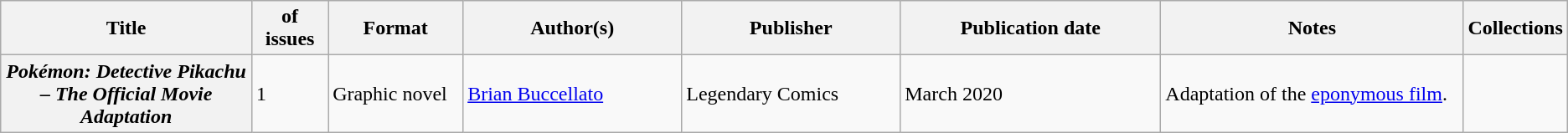<table class="wikitable">
<tr>
<th>Title</th>
<th style="width:40pt"> of issues</th>
<th style="width:75pt">Format</th>
<th style="width:125pt">Author(s)</th>
<th style="width:125pt">Publisher</th>
<th style="width:150pt">Publication date</th>
<th style="width:175pt">Notes</th>
<th>Collections</th>
</tr>
<tr>
<th><em>Pokémon: Detective Pikachu – The Official Movie Adaptation</em></th>
<td>1</td>
<td>Graphic novel</td>
<td><a href='#'>Brian Buccellato</a></td>
<td>Legendary Comics</td>
<td>March 2020</td>
<td>Adaptation of the <a href='#'>eponymous film</a>.</td>
<td></td>
</tr>
</table>
